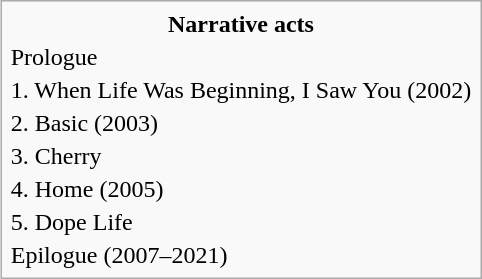<table class="infobox">
<tr>
<th style="font-size:100%; text-align:center;">Narrative acts</th>
</tr>
<tr>
<td>Prologue</td>
</tr>
<tr>
<td>1. When Life Was Beginning, I Saw You (2002)</td>
</tr>
<tr>
<td>2. Basic (2003)</td>
</tr>
<tr>
<td>3. Cherry</td>
</tr>
<tr>
<td>4. Home (2005)</td>
</tr>
<tr>
<td>5. Dope Life</td>
</tr>
<tr>
<td>Epilogue (2007–2021)</td>
</tr>
</table>
